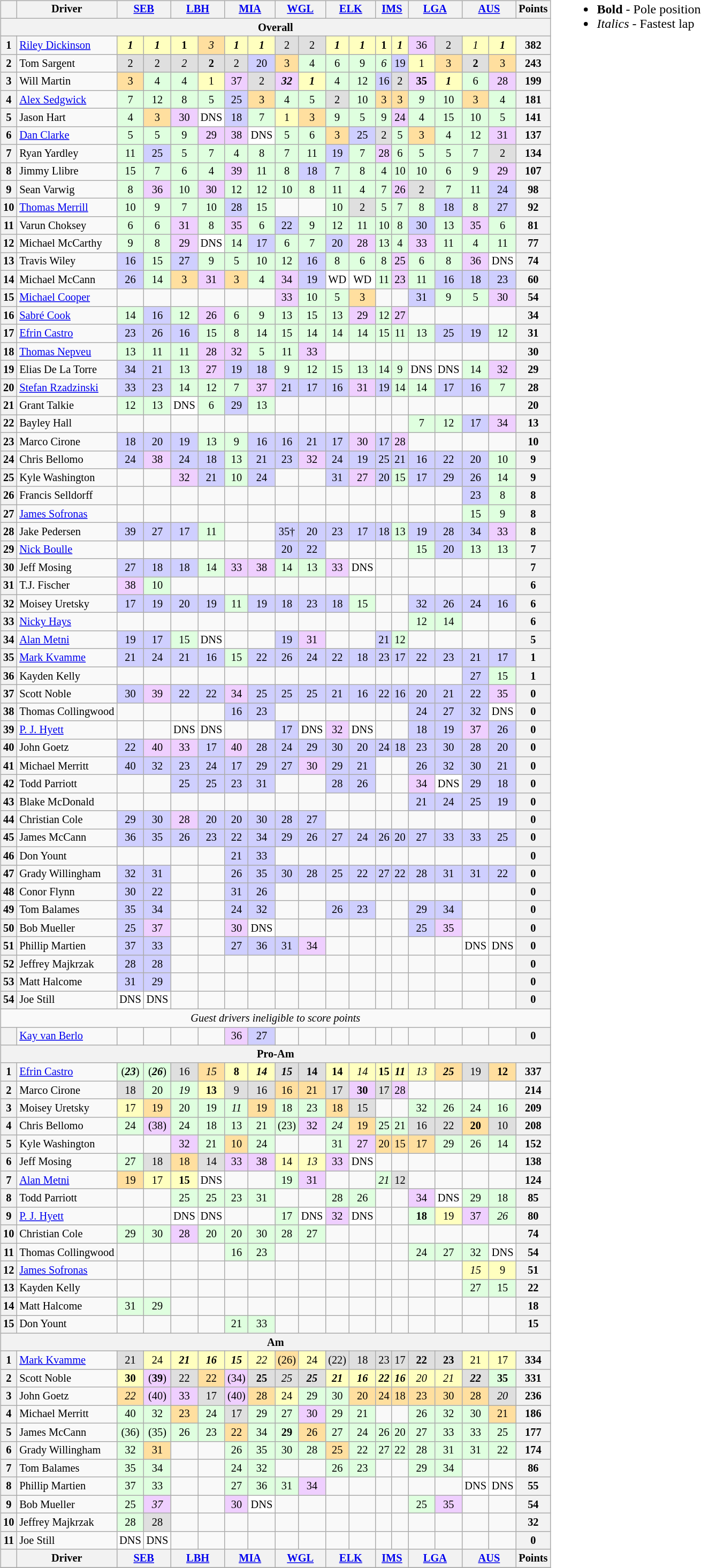<table>
<tr>
<td><br><table class="wikitable" style="font-size:85%; text-align:center;">
<tr>
<th></th>
<th>Driver</th>
<th colspan=2><a href='#'>SEB</a><br></th>
<th colspan=2><a href='#'>LBH</a><br></th>
<th colspan=2><a href='#'>MIA</a><br></th>
<th colspan=2><a href='#'>WGL</a><br></th>
<th colspan=2><a href='#'>ELK</a><br></th>
<th colspan=2><a href='#'>IMS</a><br></th>
<th colspan=2><a href='#'>LGA</a><br></th>
<th colspan=2><a href='#'>AUS</a><br></th>
<th>Points</th>
</tr>
<tr>
<th colspan=19>Overall</th>
</tr>
<tr>
<th>1</th>
<td align=left> <a href='#'>Riley Dickinson</a></td>
<td style="background:#ffffbf;"><strong><em>1</em></strong></td>
<td style="background:#ffffbf;"><strong><em>1</em></strong></td>
<td style="background:#ffffbf;"><strong>1</strong></td>
<td style="background:#ffdf9f;"><em>3</em></td>
<td style="background:#ffffbf;"><strong><em>1</em></strong></td>
<td style="background:#ffffbf;"><strong><em>1</em></strong></td>
<td style="background:#dfdfdf;">2</td>
<td style="background:#dfdfdf;">2</td>
<td style="background:#ffffbf;"><strong><em>1</em></strong></td>
<td style="background:#ffffbf;"><strong><em>1</em></strong></td>
<td style="background:#ffffbf;"><strong>1</strong></td>
<td style="background:#ffffbf;"><strong><em>1</em></strong></td>
<td style="background:#efcfff;">36</td>
<td style="background:#dfdfdf;">2</td>
<td style="background:#ffffbf;"><em>1</em></td>
<td style="background:#ffffbf;"><strong><em>1</em></strong></td>
<th>382</th>
</tr>
<tr>
<th>2</th>
<td align=left> Tom Sargent</td>
<td style="background:#dfdfdf;">2</td>
<td style="background:#dfdfdf;">2</td>
<td style="background:#dfdfdf;"><em>2</em></td>
<td style="background:#dfdfdf;"><strong>2</strong></td>
<td style="background:#dfdfdf;">2</td>
<td style="background:#cfcfff;">20</td>
<td style="background:#ffdf9f;">3</td>
<td style="background:#dfffdf;">4</td>
<td style="background:#dfffdf;">6</td>
<td style="background:#dfffdf;">9</td>
<td style="background:#dfffdf;"><em>6</em></td>
<td style="background:#cfcfff;">19</td>
<td style="background:#ffffbf;">1</td>
<td style="background:#ffdf9f;">3</td>
<td style="background:#dfdfdf;"><strong>2</strong></td>
<td style="background:#ffdf9f;">3</td>
<th>243</th>
</tr>
<tr>
<th>3</th>
<td align=left> Will Martin</td>
<td style="background:#ffdf9f;">3</td>
<td style="background:#dfffdf;">4</td>
<td style="background:#dfffdf;">4</td>
<td style="background:#ffffbf;">1</td>
<td style="background:#efcfff;">37</td>
<td style="background:#dfdfdf;">2</td>
<td style="background:#efcfff;"><strong><em>32</em></strong></td>
<td style="background:#ffffbf;"><strong><em>1</em></strong></td>
<td style="background:#dfffdf;">4</td>
<td style="background:#dfffdf;">12</td>
<td style="background:#cfcfff;">16</td>
<td style="background:#dfdfdf;">2</td>
<td style="background:#efcfff;"><strong>35</strong></td>
<td style="background:#ffffbf;"><strong><em>1</em></strong></td>
<td style="background:#dfffdf;">6</td>
<td style="background:#efcfff;">28</td>
<th>199</th>
</tr>
<tr>
<th>4</th>
<td align=left> <a href='#'>Alex Sedgwick</a></td>
<td style="background:#dfffdf;">7</td>
<td style="background:#dfffdf;">12</td>
<td style="background:#dfffdf;">8</td>
<td style="background:#dfffdf;">5</td>
<td style="background:#cfcfff;">25</td>
<td style="background:#ffdf9f;">3</td>
<td style="background:#dfffdf;">4</td>
<td style="background:#dfffdf;">5</td>
<td style="background:#dfdfdf;">2</td>
<td style="background:#dfffdf;">10</td>
<td style="background:#ffdf9f;">3</td>
<td style="background:#ffdf9f;">3</td>
<td style="background:#dfffdf;"><em>9</em></td>
<td style="background:#dfffdf;">10</td>
<td style="background:#ffdf9f;">3</td>
<td style="background:#dfffdf;">4</td>
<th>181</th>
</tr>
<tr>
<th>5</th>
<td align=left> Jason Hart</td>
<td style="background:#dfffdf;">4</td>
<td style="background:#ffdf9f;">3</td>
<td style="background:#efcfff;">30</td>
<td style="background:#ffffff;">DNS</td>
<td style="background:#cfcfff;">18</td>
<td style="background:#dfffdf;">7</td>
<td style="background:#ffffbf;">1</td>
<td style="background:#ffdf9f;">3</td>
<td style="background:#dfffdf;">9</td>
<td style="background:#dfffdf;">5</td>
<td style="background:#dfffdf;">9</td>
<td style="background:#efcfff;">24</td>
<td style="background:#dfffdf;">4</td>
<td style="background:#dfffdf;">15</td>
<td style="background:#dfffdf;">10</td>
<td style="background:#dfffdf;">5</td>
<th>141</th>
</tr>
<tr>
<th>6</th>
<td align=left> <a href='#'>Dan Clarke</a></td>
<td style="background:#dfffdf;">5</td>
<td style="background:#dfffdf;">5</td>
<td style="background:#dfffdf;">9</td>
<td style="background:#efcfff;">29</td>
<td style="background:#efcfff;">38</td>
<td style="background:#ffffff;">DNS</td>
<td style="background:#dfffdf;">5</td>
<td style="background:#dfffdf;">6</td>
<td style="background:#ffdf9f;">3</td>
<td style="background:#cfcfff;">25</td>
<td style="background:#dfdfdf;">2</td>
<td style="background:#dfffdf;">5</td>
<td style="background:#ffdf9f;">3</td>
<td style="background:#dfffdf;">4</td>
<td style="background:#dfffdf;">12</td>
<td style="background:#efcfff;">31</td>
<th>137</th>
</tr>
<tr>
<th>7</th>
<td align=left> Ryan Yardley</td>
<td style="background:#dfffdf;">11</td>
<td style="background:#cfcfff;">25</td>
<td style="background:#dfffdf;">5</td>
<td style="background:#dfffdf;">7</td>
<td style="background:#dfffdf;">4</td>
<td style="background:#dfffdf;">8</td>
<td style="background:#dfffdf;">7</td>
<td style="background:#dfffdf;">11</td>
<td style="background:#cfcfff;">19</td>
<td style="background:#dfffdf;">7</td>
<td style="background:#efcfff;">28</td>
<td style="background:#dfffdf;">6</td>
<td style="background:#dfffdf;">5</td>
<td style="background:#dfffdf;">5</td>
<td style="background:#dfffdf;">7</td>
<td style="background:#dfdfdf;">2</td>
<th>134</th>
</tr>
<tr>
<th>8</th>
<td align=left> Jimmy Llibre</td>
<td style="background:#dfffdf;">15</td>
<td style="background:#dfffdf;">7</td>
<td style="background:#dfffdf;">6</td>
<td style="background:#dfffdf;">4</td>
<td style="background:#efcfff;">39</td>
<td style="background:#dfffdf;">11</td>
<td style="background:#dfffdf;">8</td>
<td style="background:#cfcfff;">18</td>
<td style="background:#dfffdf;">7</td>
<td style="background:#dfffdf;">8</td>
<td style="background:#dfffdf;">4</td>
<td style="background:#dfffdf;">10</td>
<td style="background:#dfffdf;">10</td>
<td style="background:#dfffdf;">6</td>
<td style="background:#dfffdf;">9</td>
<td style="background:#efcfff;">29</td>
<th>107</th>
</tr>
<tr>
<th>9</th>
<td align=left> Sean Varwig</td>
<td style="background:#dfffdf;">8</td>
<td style="background:#efcfff;">36</td>
<td style="background:#dfffdf;">10</td>
<td style="background:#efcfff;">30</td>
<td style="background:#dfffdf;">12</td>
<td style="background:#dfffdf;">12</td>
<td style="background:#dfffdf;">10</td>
<td style="background:#dfffdf;">8</td>
<td style="background:#dfffdf;">11</td>
<td style="background:#dfffdf;">4</td>
<td style="background:#dfffdf;">7</td>
<td style="background:#efcfff;">26</td>
<td style="background:#dfdfdf;">2</td>
<td style="background:#dfffdf;">7</td>
<td style="background:#dfffdf;">11</td>
<td style="background:#cfcfff;">24</td>
<th>98</th>
</tr>
<tr>
<th>10</th>
<td align=left> <a href='#'>Thomas Merrill</a></td>
<td style="background:#dfffdf;">10</td>
<td style="background:#dfffdf;">9</td>
<td style="background:#dfffdf;">7</td>
<td style="background:#dfffdf;">10</td>
<td style="background:#cfcfff;">28</td>
<td style="background:#dfffdf;">15</td>
<td></td>
<td></td>
<td style="background:#dfffdf;">10</td>
<td style="background:#dfdfdf;">2</td>
<td style="background:#dfffdf;">5</td>
<td style="background:#dfffdf;">7</td>
<td style="background:#dfffdf;">8</td>
<td style="background:#cfcfff;">18</td>
<td style="background:#dfffdf;">8</td>
<td style="background:#cfcfff;">27</td>
<th>92</th>
</tr>
<tr>
<th>11</th>
<td align=left> Varun Choksey</td>
<td style="background:#dfffdf;">6</td>
<td style="background:#dfffdf;">6</td>
<td style="background:#efcfff;">31</td>
<td style="background:#dfffdf;">8</td>
<td style="background:#efcfff;">35</td>
<td style="background:#dfffdf;">6</td>
<td style="background:#cfcfff;">22</td>
<td style="background:#dfffdf;">9</td>
<td style="background:#dfffdf;">12</td>
<td style="background:#dfffdf;">11</td>
<td style="background:#dfffdf;">10</td>
<td style="background:#dfffdf;">8</td>
<td style="background:#cfcfff;">30</td>
<td style="background:#dfffdf;">13</td>
<td style="background:#efcfff;">35</td>
<td style="background:#dfffdf;">6</td>
<th>81</th>
</tr>
<tr>
<th>12</th>
<td align=left> Michael McCarthy</td>
<td style="background:#dfffdf;">9</td>
<td style="background:#dfffdf;">8</td>
<td style="background:#efcfff;">29</td>
<td style="background:#ffffff;">DNS</td>
<td style="background:#dfffdf;">14</td>
<td style="background:#cfcfff;">17</td>
<td style="background:#dfffdf;">6</td>
<td style="background:#dfffdf;">7</td>
<td style="background:#cfcfff;">20</td>
<td style="background:#efcfff;">28</td>
<td style="background:#dfffdf;">13</td>
<td style="background:#dfffdf;">4</td>
<td style="background:#efcfff;">33</td>
<td style="background:#dfffdf;">11</td>
<td style="background:#dfffdf;">4</td>
<td style="background:#dfffdf;">11</td>
<th>77</th>
</tr>
<tr>
<th>13</th>
<td align=left> Travis Wiley</td>
<td style="background:#cfcfff;">16</td>
<td style="background:#dfffdf;">15</td>
<td style="background:#cfcfff;">27</td>
<td style="background:#dfffdf;">9</td>
<td style="background:#dfffdf;">5</td>
<td style="background:#dfffdf;">10</td>
<td style="background:#dfffdf;">12</td>
<td style="background:#cfcfff;">16</td>
<td style="background:#dfffdf;">8</td>
<td style="background:#dfffdf;">6</td>
<td style="background:#dfffdf;">8</td>
<td style="background:#efcfff;">25</td>
<td style="background:#dfffdf;">6</td>
<td style="background:#dfffdf;">8</td>
<td style="background:#efcfff;">36</td>
<td style="background:#ffffff;">DNS</td>
<th>74</th>
</tr>
<tr>
<th>14</th>
<td align=left> Michael McCann</td>
<td style="background:#cfcfff;">26</td>
<td style="background:#dfffdf;">14</td>
<td style="background:#ffdf9f;">3</td>
<td style="background:#efcfff;">31</td>
<td style="background:#ffdf9f;">3</td>
<td style="background:#dfffdf;">4</td>
<td style="background:#efcfff;">34</td>
<td style="background:#cfcfff;">19</td>
<td style="background:#ffffff;">WD</td>
<td style="background:#ffffff;">WD</td>
<td style="background:#dfffdf;">11</td>
<td style="background:#efcfff;">23</td>
<td style="background:#dfffdf;">11</td>
<td style="background:#cfcfff;">16</td>
<td style="background:#cfcfff;">18</td>
<td style="background:#cfcfff;">23</td>
<th>60</th>
</tr>
<tr>
<th>15</th>
<td align=left> <a href='#'>Michael Cooper</a></td>
<td></td>
<td></td>
<td></td>
<td></td>
<td></td>
<td></td>
<td style="background:#efcfff;">33</td>
<td style="background:#dfffdf;">10</td>
<td style="background:#dfffdf;">5</td>
<td style="background:#ffdf9f;">3</td>
<td></td>
<td></td>
<td style="background:#cfcfff;">31</td>
<td style="background:#dfffdf;">9</td>
<td style="background:#dfffdf;">5</td>
<td style="background:#efcfff;">30</td>
<th>54</th>
</tr>
<tr>
<th>16</th>
<td align=left> <a href='#'>Sabré Cook</a></td>
<td style="background:#dfffdf;">14</td>
<td style="background:#cfcfff;">16</td>
<td style="background:#dfffdf;">12</td>
<td style="background:#efcfff;">26</td>
<td style="background:#dfffdf;">6</td>
<td style="background:#dfffdf;">9</td>
<td style="background:#dfffdf;">13</td>
<td style="background:#dfffdf;">15</td>
<td style="background:#dfffdf;">13</td>
<td style="background:#efcfff;">29</td>
<td style="background:#dfffdf;">12</td>
<td style="background:#efcfff;">27</td>
<td></td>
<td></td>
<td></td>
<td></td>
<th>34</th>
</tr>
<tr>
<th>17</th>
<td align=left> <a href='#'>Efrin Castro</a></td>
<td style="background:#cfcfff;">23</td>
<td style="background:#cfcfff;">26</td>
<td style="background:#cfcfff;">16</td>
<td style="background:#dfffdf;">15</td>
<td style="background:#dfffdf;">8</td>
<td style="background:#dfffdf;">14</td>
<td style="background:#dfffdf;">15</td>
<td style="background:#dfffdf;">14</td>
<td style="background:#dfffdf;">14</td>
<td style="background:#dfffdf;">14</td>
<td style="background:#dfffdf;">15</td>
<td style="background:#dfffdf;">11</td>
<td style="background:#dfffdf;">13</td>
<td style="background:#cfcfff;">25</td>
<td style="background:#cfcfff;">19</td>
<td style="background:#dfffdf;">12</td>
<th>31</th>
</tr>
<tr>
<th>18</th>
<td align=left> <a href='#'>Thomas Nepveu</a></td>
<td style="background:#dfffdf;">13</td>
<td style="background:#dfffdf;">11</td>
<td style="background:#dfffdf;">11</td>
<td style="background:#efcfff;">28</td>
<td style="background:#efcfff;">32</td>
<td style="background:#dfffdf;">5</td>
<td style="background:#dfffdf;">11</td>
<td style="background:#efcfff;">33</td>
<td></td>
<td></td>
<td></td>
<td></td>
<td></td>
<td></td>
<td></td>
<td></td>
<th>30</th>
</tr>
<tr>
<th>19</th>
<td align=left> Elias De La Torre</td>
<td style="background:#cfcfff;">34</td>
<td style="background:#cfcfff;">21</td>
<td style="background:#dfffdf;">13</td>
<td style="background:#efcfff;">27</td>
<td style="background:#cfcfff;">19</td>
<td style="background:#cfcfff;">18</td>
<td style="background:#dfffdf;">9</td>
<td style="background:#dfffdf;">12</td>
<td style="background:#dfffdf;">15</td>
<td style="background:#dfffdf;">13</td>
<td style="background:#dfffdf;">14</td>
<td style="background:#dfffdf;">9</td>
<td style="background:#ffffff;">DNS</td>
<td style="background:#ffffff;">DNS</td>
<td style="background:#dfffdf;">14</td>
<td style="background:#efcfff;">32</td>
<th>29</th>
</tr>
<tr>
<th>20</th>
<td align=left> <a href='#'>Stefan Rzadzinski</a></td>
<td style="background:#cfcfff;">33</td>
<td style="background:#cfcfff;">23</td>
<td style="background:#dfffdf;">14</td>
<td style="background:#dfffdf;">12</td>
<td style="background:#dfffdf;">7</td>
<td style="background:#efcfff;">37</td>
<td style="background:#cfcfff;">21</td>
<td style="background:#cfcfff;">17</td>
<td style="background:#cfcfff;">16</td>
<td style="background:#efcfff;">31</td>
<td style="background:#cfcfff;">19</td>
<td style="background:#dfffdf;">14</td>
<td style="background:#dfffdf;">14</td>
<td style="background:#cfcfff;">17</td>
<td style="background:#cfcfff;">16</td>
<td style="background:#dfffdf;">7</td>
<th>28</th>
</tr>
<tr>
<th>21</th>
<td align=left> Grant Talkie</td>
<td style="background:#dfffdf;">12</td>
<td style="background:#dfffdf;">13</td>
<td style="background:#ffffff;">DNS</td>
<td style="background:#dfffdf;">6</td>
<td style="background:#cfcfff;">29</td>
<td style="background:#dfffdf;">13</td>
<td></td>
<td></td>
<td></td>
<td></td>
<td></td>
<td></td>
<td></td>
<td></td>
<td></td>
<td></td>
<th>20</th>
</tr>
<tr>
<th>22</th>
<td align=left> Bayley Hall</td>
<td></td>
<td></td>
<td></td>
<td></td>
<td></td>
<td></td>
<td></td>
<td></td>
<td></td>
<td></td>
<td></td>
<td></td>
<td style="background:#dfffdf;">7</td>
<td style="background:#dfffdf;">12</td>
<td style="background:#cfcfff;">17</td>
<td style="background:#efcfff;">34</td>
<th>13</th>
</tr>
<tr>
<th>23</th>
<td align=left> Marco Cirone</td>
<td style="background:#cfcfff;">18</td>
<td style="background:#cfcfff;">20</td>
<td style="background:#cfcfff;">19</td>
<td style="background:#dfffdf;">13</td>
<td style="background:#dfffdf;">9</td>
<td style="background:#cfcfff;">16</td>
<td style="background:#cfcfff;">16</td>
<td style="background:#cfcfff;">21</td>
<td style="background:#cfcfff;">17</td>
<td style="background:#efcfff;">30</td>
<td style="background:#cfcfff;">17</td>
<td style="background:#efcfff;">28</td>
<td></td>
<td></td>
<td></td>
<td></td>
<th>10</th>
</tr>
<tr>
<th>24</th>
<td align=left> Chris Bellomo</td>
<td style="background:#cfcfff;">24</td>
<td style="background:#efcfff;">38</td>
<td style="background:#cfcfff;">24</td>
<td style="background:#cfcfff;">18</td>
<td style="background:#dfffdf;">13</td>
<td style="background:#cfcfff;">21</td>
<td style="background:#cfcfff;">23</td>
<td style="background:#efcfff;">32</td>
<td style="background:#cfcfff;">24</td>
<td style="background:#cfcfff;">19</td>
<td style="background:#cfcfff;">25</td>
<td style="background:#cfcfff;">21</td>
<td style="background:#cfcfff;">16</td>
<td style="background:#cfcfff;">22</td>
<td style="background:#cfcfff;">20</td>
<td style="background:#dfffdf;">10</td>
<th>9</th>
</tr>
<tr>
<th>25</th>
<td align=left> Kyle Washington</td>
<td></td>
<td></td>
<td style="background:#efcfff;">32</td>
<td style="background:#cfcfff;">21</td>
<td style="background:#dfffdf;">10</td>
<td style="background:#cfcfff;">24</td>
<td></td>
<td></td>
<td style="background:#cfcfff;">31</td>
<td style="background:#efcfff;">27</td>
<td style="background:#cfcfff;">20</td>
<td style="background:#dfffdf;">15</td>
<td style="background:#cfcfff;">17</td>
<td style="background:#cfcfff;">29</td>
<td style="background:#cfcfff;">26</td>
<td style="background:#dfffdf;">14</td>
<th>9</th>
</tr>
<tr>
<th>26</th>
<td align=left> Francis Selldorff</td>
<td></td>
<td></td>
<td></td>
<td></td>
<td></td>
<td></td>
<td></td>
<td></td>
<td></td>
<td></td>
<td></td>
<td></td>
<td></td>
<td></td>
<td style="background:#cfcfff;">23</td>
<td style="background:#dfffdf;">8</td>
<th>8</th>
</tr>
<tr>
<th>27</th>
<td align=left> <a href='#'>James Sofronas</a></td>
<td></td>
<td></td>
<td></td>
<td></td>
<td></td>
<td></td>
<td></td>
<td></td>
<td></td>
<td></td>
<td></td>
<td></td>
<td></td>
<td></td>
<td style="background:#dfffdf;">15</td>
<td style="background:#dfffdf;">9</td>
<th>8</th>
</tr>
<tr>
<th>28</th>
<td align=left> Jake Pedersen</td>
<td style="background:#cfcfff;">39</td>
<td style="background:#cfcfff;">27</td>
<td style="background:#cfcfff;">17</td>
<td style="background:#dfffdf;">11</td>
<td></td>
<td></td>
<td style="background:#cfcfff;">35†</td>
<td style="background:#cfcfff;">20</td>
<td style="background:#cfcfff;">23</td>
<td style="background:#cfcfff;">17</td>
<td style="background:#cfcfff;">18</td>
<td style="background:#dfffdf;">13</td>
<td style="background:#cfcfff;">19</td>
<td style="background:#cfcfff;">28</td>
<td style="background:#cfcfff;">34</td>
<td style="background:#efcfff;">33</td>
<th>8</th>
</tr>
<tr>
<th>29</th>
<td align=left> <a href='#'>Nick Boulle</a></td>
<td></td>
<td></td>
<td></td>
<td></td>
<td></td>
<td></td>
<td style="background:#cfcfff;">20</td>
<td style="background:#cfcfff;">22</td>
<td></td>
<td></td>
<td></td>
<td></td>
<td style="background:#dfffdf;">15</td>
<td style="background:#cfcfff;">20</td>
<td style="background:#dfffdf;">13</td>
<td style="background:#dfffdf;">13</td>
<th>7</th>
</tr>
<tr>
<th>30</th>
<td align=left> Jeff Mosing</td>
<td style="background:#cfcfff;">27</td>
<td style="background:#cfcfff;">18</td>
<td style="background:#cfcfff;">18</td>
<td style="background:#dfffdf;">14</td>
<td style="background:#efcfff;">33</td>
<td style="background:#efcfff;">38</td>
<td style="background:#dfffdf;">14</td>
<td style="background:#dfffdf;">13</td>
<td style="background:#efcfff;">33</td>
<td style="background:#ffffff;">DNS</td>
<td></td>
<td></td>
<td></td>
<td></td>
<td></td>
<td></td>
<th>7</th>
</tr>
<tr>
<th>31</th>
<td align=left> T.J. Fischer</td>
<td style="background:#efcfff;">38</td>
<td style="background:#dfffdf;">10</td>
<td></td>
<td></td>
<td></td>
<td></td>
<td></td>
<td></td>
<td></td>
<td></td>
<td></td>
<td></td>
<td></td>
<td></td>
<td></td>
<td></td>
<th>6</th>
</tr>
<tr>
<th>32</th>
<td align=left> Moisey Uretsky</td>
<td style="background:#cfcfff;">17</td>
<td style="background:#cfcfff;">19</td>
<td style="background:#cfcfff;">20</td>
<td style="background:#cfcfff;">19</td>
<td style="background:#dfffdf;">11</td>
<td style="background:#cfcfff;">19</td>
<td style="background:#cfcfff;">18</td>
<td style="background:#cfcfff;">23</td>
<td style="background:#cfcfff;">18</td>
<td style="background:#dfffdf;">15</td>
<td></td>
<td></td>
<td style="background:#cfcfff;">32</td>
<td style="background:#cfcfff;">26</td>
<td style="background:#cfcfff;">24</td>
<td style="background:#cfcfff;">16</td>
<th>6</th>
</tr>
<tr>
<th>33</th>
<td align=left> <a href='#'>Nicky Hays</a></td>
<td></td>
<td></td>
<td></td>
<td></td>
<td></td>
<td></td>
<td></td>
<td></td>
<td></td>
<td></td>
<td></td>
<td></td>
<td style="background:#dfffdf;">12</td>
<td style="background:#dfffdf;">14</td>
<td></td>
<td></td>
<th>6</th>
</tr>
<tr>
<th>34</th>
<td align=left> <a href='#'>Alan Metni</a></td>
<td style="background:#cfcfff;">19</td>
<td style="background:#cfcfff;">17</td>
<td style="background:#dfffdf;">15</td>
<td style="background:#ffffff;">DNS</td>
<td></td>
<td></td>
<td style="background:#cfcfff;">19</td>
<td style="background:#efcfff;">31</td>
<td></td>
<td></td>
<td style="background:#cfcfff;">21</td>
<td style="background:#dfffdf;">12</td>
<td></td>
<td></td>
<td></td>
<td></td>
<th>5</th>
</tr>
<tr>
<th>35</th>
<td align=left> <a href='#'>Mark Kvamme</a></td>
<td style="background:#cfcfff;">21</td>
<td style="background:#cfcfff;">24</td>
<td style="background:#cfcfff;">21</td>
<td style="background:#cfcfff;">16</td>
<td style="background:#dfffdf;">15</td>
<td style="background:#cfcfff;">22</td>
<td style="background:#cfcfff;">26</td>
<td style="background:#cfcfff;">24</td>
<td style="background:#cfcfff;">22</td>
<td style="background:#cfcfff;">18</td>
<td style="background:#cfcfff;">23</td>
<td style="background:#cfcfff;">17</td>
<td style="background:#cfcfff;">22</td>
<td style="background:#cfcfff;">23</td>
<td style="background:#cfcfff;">21</td>
<td style="background:#cfcfff;">17</td>
<th>1</th>
</tr>
<tr>
<th>36</th>
<td align=left> Kayden Kelly</td>
<td></td>
<td></td>
<td></td>
<td></td>
<td></td>
<td></td>
<td></td>
<td></td>
<td></td>
<td></td>
<td></td>
<td></td>
<td></td>
<td></td>
<td style="background:#cfcfff;">27</td>
<td style="background:#dfffdf;">15</td>
<th>1</th>
</tr>
<tr>
<th>37</th>
<td align=left> Scott Noble</td>
<td style="background:#cfcfff;">30</td>
<td style="background:#efcfff;">39</td>
<td style="background:#cfcfff;">22</td>
<td style="background:#cfcfff;">22</td>
<td style="background:#efcfff;">34</td>
<td style="background:#cfcfff;">25</td>
<td style="background:#cfcfff;">25</td>
<td style="background:#cfcfff;">25</td>
<td style="background:#cfcfff;">21</td>
<td style="background:#cfcfff;">16</td>
<td style="background:#cfcfff;">22</td>
<td style="background:#cfcfff;">16</td>
<td style="background:#cfcfff;">20</td>
<td style="background:#cfcfff;">21</td>
<td style="background:#cfcfff;">22</td>
<td style="background:#efcfff;">35</td>
<th>0</th>
</tr>
<tr>
<th>38</th>
<td align="left" nowrap=""> Thomas Collingwood</td>
<td></td>
<td></td>
<td></td>
<td></td>
<td style="background:#cfcfff;">16</td>
<td style="background:#cfcfff;">23</td>
<td></td>
<td></td>
<td></td>
<td></td>
<td></td>
<td></td>
<td style="background:#cfcfff;">24</td>
<td style="background:#cfcfff;">27</td>
<td style="background:#cfcfff;">32</td>
<td style="background:#ffffff;">DNS</td>
<th>0</th>
</tr>
<tr>
<th>39</th>
<td align="left"> <a href='#'>P. J. Hyett</a></td>
<td></td>
<td></td>
<td style="background:#ffffff;">DNS</td>
<td style="background:#ffffff;">DNS</td>
<td></td>
<td></td>
<td style="background:#cfcfff;">17</td>
<td style="background:#ffffff;">DNS</td>
<td style="background:#efcfff;">32</td>
<td style="background:#ffffff;">DNS</td>
<td></td>
<td></td>
<td style="background:#cfcfff;">18</td>
<td style="background:#cfcfff;">19</td>
<td style="background:#efcfff;">37</td>
<td style="background:#cfcfff;">26</td>
<th>0</th>
</tr>
<tr>
<th>40</th>
<td align="left"> John Goetz</td>
<td style="background:#cfcfff;">22</td>
<td style="background:#efcfff;">40</td>
<td style="background:#efcfff;">33</td>
<td style="background:#cfcfff;">17</td>
<td style="background:#efcfff;">40</td>
<td style="background:#cfcfff;">28</td>
<td style="background:#cfcfff;">24</td>
<td style="background:#cfcfff;">29</td>
<td style="background:#cfcfff;">30</td>
<td style="background:#cfcfff;">20</td>
<td style="background:#cfcfff;">24</td>
<td style="background:#cfcfff;">18</td>
<td style="background:#cfcfff;">23</td>
<td style="background:#cfcfff;">30</td>
<td style="background:#cfcfff;">28</td>
<td style="background:#cfcfff;">20</td>
<th>0</th>
</tr>
<tr>
<th>41</th>
<td align="left"> Michael Merritt</td>
<td style="background:#cfcfff;">40</td>
<td style="background:#cfcfff;">32</td>
<td style="background:#cfcfff;">23</td>
<td style="background:#cfcfff;">24</td>
<td style="background:#cfcfff;">17</td>
<td style="background:#cfcfff;">29</td>
<td style="background:#cfcfff;">27</td>
<td style="background:#efcfff;">30</td>
<td style="background:#cfcfff;">29</td>
<td style="background:#cfcfff;">21</td>
<td></td>
<td></td>
<td style="background:#cfcfff;">26</td>
<td style="background:#cfcfff;">32</td>
<td style="background:#cfcfff;">30</td>
<td style="background:#cfcfff;">21</td>
<th>0</th>
</tr>
<tr>
<th>42</th>
<td align="left"> Todd Parriott</td>
<td></td>
<td></td>
<td style="background:#cfcfff;">25</td>
<td style="background:#cfcfff;">25</td>
<td style="background:#cfcfff;">23</td>
<td style="background:#cfcfff;">31</td>
<td></td>
<td></td>
<td style="background:#cfcfff;">28</td>
<td style="background:#cfcfff;">26</td>
<td></td>
<td></td>
<td style="background:#efcfff;">34</td>
<td style="background:#ffffff;">DNS</td>
<td style="background:#cfcfff;">29</td>
<td style="background:#cfcfff;">18</td>
<th>0</th>
</tr>
<tr>
<th>43</th>
<td align="left"> Blake McDonald</td>
<td></td>
<td></td>
<td></td>
<td></td>
<td></td>
<td></td>
<td></td>
<td></td>
<td></td>
<td></td>
<td></td>
<td></td>
<td style="background:#cfcfff;">21</td>
<td style="background:#cfcfff;">24</td>
<td style="background:#cfcfff;">25</td>
<td style="background:#cfcfff;">19</td>
<th>0</th>
</tr>
<tr>
<th>44</th>
<td align="left"> Christian Cole</td>
<td style="background:#cfcfff;">29</td>
<td style="background:#cfcfff;">30</td>
<td style="background:#efcfff;">28</td>
<td style="background:#cfcfff;">20</td>
<td style="background:#cfcfff;">20</td>
<td style="background:#cfcfff;">30</td>
<td style="background:#cfcfff;">28</td>
<td style="background:#cfcfff;">27</td>
<td></td>
<td></td>
<td></td>
<td></td>
<td></td>
<td></td>
<td></td>
<td></td>
<th>0</th>
</tr>
<tr>
<th>45</th>
<td align="left"> James McCann</td>
<td style="background:#cfcfff;">36</td>
<td style="background:#cfcfff;">35</td>
<td style="background:#cfcfff;">26</td>
<td style="background:#cfcfff;">23</td>
<td style="background:#cfcfff;">22</td>
<td style="background:#cfcfff;">34</td>
<td style="background:#cfcfff;">29</td>
<td style="background:#cfcfff;">26</td>
<td style="background:#cfcfff;">27</td>
<td style="background:#cfcfff;">24</td>
<td style="background:#cfcfff;">26</td>
<td style="background:#cfcfff;">20</td>
<td style="background:#cfcfff;">27</td>
<td style="background:#cfcfff;">33</td>
<td style="background:#cfcfff;">33</td>
<td style="background:#cfcfff;">25</td>
<th>0</th>
</tr>
<tr>
<th>46</th>
<td align="left"> Don Yount</td>
<td></td>
<td></td>
<td></td>
<td></td>
<td style="background:#cfcfff;">21</td>
<td style="background:#cfcfff;">33</td>
<td></td>
<td></td>
<td></td>
<td></td>
<td></td>
<td></td>
<td></td>
<td></td>
<td></td>
<td></td>
<th>0</th>
</tr>
<tr>
<th>47</th>
<td align="left"> Grady Willingham</td>
<td style="background:#cfcfff;">32</td>
<td style="background:#cfcfff;">31</td>
<td></td>
<td></td>
<td style="background:#cfcfff;">26</td>
<td style="background:#cfcfff;">35</td>
<td style="background:#cfcfff;">30</td>
<td style="background:#cfcfff;">28</td>
<td style="background:#cfcfff;">25</td>
<td style="background:#cfcfff;">22</td>
<td style="background:#cfcfff;">27</td>
<td style="background:#cfcfff;">22</td>
<td style="background:#cfcfff;">28</td>
<td style="background:#cfcfff;">31</td>
<td style="background:#cfcfff;">31</td>
<td style="background:#cfcfff;">22</td>
<th>0</th>
</tr>
<tr>
<th>48</th>
<td align="left"> Conor Flynn</td>
<td style="background:#cfcfff;">30</td>
<td style="background:#cfcfff;">22</td>
<td></td>
<td></td>
<td style="background:#cfcfff;">31</td>
<td style="background:#cfcfff;">26</td>
<td></td>
<td></td>
<td></td>
<td></td>
<td></td>
<td></td>
<td></td>
<td></td>
<td></td>
<td></td>
<th>0</th>
</tr>
<tr>
<th>49</th>
<td align="left"> Tom Balames</td>
<td style="background:#cfcfff;">35</td>
<td style="background:#cfcfff;">34</td>
<td></td>
<td></td>
<td style="background:#cfcfff;">24</td>
<td style="background:#cfcfff;">32</td>
<td></td>
<td></td>
<td style="background:#cfcfff;">26</td>
<td style="background:#cfcfff;">23</td>
<td></td>
<td></td>
<td style="background:#cfcfff;">29</td>
<td style="background:#cfcfff;">34</td>
<td></td>
<td></td>
<th>0</th>
</tr>
<tr>
<th>50</th>
<td align="left"> Bob Mueller</td>
<td style="background:#cfcfff;">25</td>
<td style="background:#efcfff;">37</td>
<td></td>
<td></td>
<td style="background:#efcfff;">30</td>
<td style="background:#ffffff;">DNS</td>
<td></td>
<td></td>
<td></td>
<td></td>
<td></td>
<td></td>
<td style="background:#cfcfff;">25</td>
<td style="background:#efcfff;">35</td>
<td></td>
<td></td>
<th>0</th>
</tr>
<tr>
<th>51</th>
<td align="left"> Phillip Martien</td>
<td style="background:#cfcfff;">37</td>
<td style="background:#cfcfff;">33</td>
<td></td>
<td></td>
<td style="background:#cfcfff;">27</td>
<td style="background:#cfcfff;">36</td>
<td style="background:#cfcfff;">31</td>
<td style="background:#efcfff;">34</td>
<td></td>
<td></td>
<td></td>
<td></td>
<td></td>
<td></td>
<td style="background:#ffffff;">DNS</td>
<td style="background:#ffffff;">DNS</td>
<th>0</th>
</tr>
<tr>
<th>52</th>
<td align="left"> Jeffrey Majkrzak</td>
<td style="background:#cfcfff;">28</td>
<td style="background:#cfcfff;">28</td>
<td></td>
<td></td>
<td></td>
<td></td>
<td></td>
<td></td>
<td></td>
<td></td>
<td></td>
<td></td>
<td></td>
<td></td>
<td></td>
<td></td>
<th>0</th>
</tr>
<tr>
<th>53</th>
<td align="left"> Matt Halcome</td>
<td style="background:#cfcfff;">31</td>
<td style="background:#cfcfff;">29</td>
<td></td>
<td></td>
<td></td>
<td></td>
<td></td>
<td></td>
<td></td>
<td></td>
<td></td>
<td></td>
<td></td>
<td></td>
<td></td>
<td></td>
<th>0</th>
</tr>
<tr>
<th>54</th>
<td align="left"> Joe Still</td>
<td style="background:#ffffff;">DNS</td>
<td style="background:#ffffff;">DNS</td>
<td></td>
<td></td>
<td></td>
<td></td>
<td></td>
<td></td>
<td></td>
<td></td>
<td></td>
<td></td>
<td></td>
<td></td>
<td></td>
<td></td>
<th>0</th>
</tr>
<tr>
<td colspan="19" align="center"><em>Guest drivers ineligible to score points</em></td>
</tr>
<tr>
<th></th>
<td align=left> <a href='#'>Kay van Berlo</a></td>
<td></td>
<td></td>
<td></td>
<td></td>
<td style="background:#efcfff;">36</td>
<td style="background:#cfcfff;">27</td>
<td></td>
<td></td>
<td></td>
<td></td>
<td></td>
<td></td>
<td></td>
<td></td>
<td></td>
<td></td>
<th>0</th>
</tr>
<tr>
<th colspan=19>Pro-Am</th>
</tr>
<tr>
<th>1</th>
<td align=left> <a href='#'>Efrin Castro</a></td>
<td style="background:#dfffdf;">(<strong><em>23</em></strong>)</td>
<td style="background:#dfffdf;">(<strong><em>26</em></strong>)</td>
<td style="background:#dfdfdf;">16</td>
<td style="background:#ffdf9f;"><em>15</em></td>
<td style="background:#ffffbf;"><strong>8</strong></td>
<td style="background:#ffffbf;"><strong><em>14</em></strong></td>
<td style="background:#dfdfdf;"><strong><em>15</em></strong></td>
<td style="background:#dfdfdf;"><strong>14</strong></td>
<td style="background:#ffffbf;"><strong>14</strong></td>
<td style="background:#ffffbf;"><em>14</em></td>
<td style="background:#ffffbf;"><strong>15</strong></td>
<td style="background:#ffffbf;"><strong><em>11</em></strong></td>
<td style="background:#ffffbf;"><em>13</em></td>
<td style="background:#ffdf9f;"><strong><em>25</em></strong></td>
<td style="background:#dfdfdf;">19</td>
<td style="background:#ffdf9f;"><strong>12</strong></td>
<th>337</th>
</tr>
<tr>
<th>2</th>
<td align=left> Marco Cirone</td>
<td style="background:#dfdfdf;">18</td>
<td style="background:#dfffdf;">20</td>
<td style="background:#dfffdf;"><em>19</em></td>
<td style="background:#ffffbf;"><strong>13</strong></td>
<td style="background:#dfdfdf;">9</td>
<td style="background:#dfdfdf;">16</td>
<td style="background:#ffdf9f;">16</td>
<td style="background:#ffdf9f;">21</td>
<td style="background:#dfdfdf;">17</td>
<td style="background:#efcfff;"><strong>30</strong></td>
<td style="background:#dfdfdf;">17</td>
<td style="background:#efcfff;">28</td>
<td></td>
<td></td>
<td></td>
<td></td>
<th>214</th>
</tr>
<tr>
<th>3</th>
<td align=left> Moisey Uretsky</td>
<td style="background:#ffffbf;">17</td>
<td style="background:#ffdf9f;">19</td>
<td style="background:#dfffdf;">20</td>
<td style="background:#dfffdf;">19</td>
<td style="background:#dfffdf;"><em>11</em></td>
<td style="background:#ffdf9f;">19</td>
<td style="background:#dfffdf;">18</td>
<td style="background:#dfffdf;">23</td>
<td style="background:#ffdf9f;">18</td>
<td style="background:#dfdfdf;">15</td>
<td></td>
<td></td>
<td style="background:#dfffdf;">32</td>
<td style="background:#dfffdf;">26</td>
<td style="background:#dfffdf;">24</td>
<td style="background:#dfffdf;">16</td>
<th>209</th>
</tr>
<tr>
<th>4</th>
<td align=left> Chris Bellomo</td>
<td style="background:#dfffdf;">24</td>
<td style="background:#efcfff;">(38)</td>
<td style="background:#dfffdf;">24</td>
<td style="background:#dfffdf;">18</td>
<td style="background:#dfffdf;">13</td>
<td style="background:#dfffdf;">21</td>
<td style="background:#dfffdf;">(23)</td>
<td style="background:#efcfff;">32</td>
<td style="background:#dfffdf;"><em>24</em></td>
<td style="background:#ffdf9f;">19</td>
<td style="background:#dfffdf;">25</td>
<td style="background:#dfffdf;">21</td>
<td style="background:#dfdfdf;">16</td>
<td style="background:#dfdfdf;">22</td>
<td style="background:#ffdf9f;"><strong>20</strong></td>
<td style="background:#dfdfdf;">10</td>
<th>208</th>
</tr>
<tr>
<th>5</th>
<td align=left> Kyle Washington</td>
<td></td>
<td></td>
<td style="background:#efcfff;">32</td>
<td style="background:#dfffdf;">21</td>
<td style="background:#ffdf9f;">10</td>
<td style="background:#dfffdf;">24</td>
<td></td>
<td></td>
<td style="background:#dfffdf;">31</td>
<td style="background:#efcfff;">27</td>
<td style="background:#ffdf9f;">20</td>
<td style="background:#ffdf9f;">15</td>
<td style="background:#ffdf9f;">17</td>
<td style="background:#dfffdf;">29</td>
<td style="background:#dfffdf;">26</td>
<td style="background:#dfffdf;">14</td>
<th>152</th>
</tr>
<tr>
<th>6</th>
<td align=left> Jeff Mosing</td>
<td style="background:#dfffdf;">27</td>
<td style="background:#dfdfdf;">18</td>
<td style="background:#ffdf9f;">18</td>
<td style="background:#dfdfdf;">14</td>
<td style="background:#efcfff;">33</td>
<td style="background:#efcfff;">38</td>
<td style="background:#ffffbf;">14</td>
<td style="background:#ffffbf;"><em>13</em></td>
<td style="background:#efcfff;">33</td>
<td style="background:#ffffff;">DNS</td>
<td></td>
<td></td>
<td></td>
<td></td>
<td></td>
<td></td>
<th>138</th>
</tr>
<tr>
<th>7</th>
<td align=left> <a href='#'>Alan Metni</a></td>
<td style="background:#ffdf9f;">19</td>
<td style="background:#ffffbf;">17</td>
<td style="background:#ffffbf;"><strong>15</strong></td>
<td style="background:#ffffff;">DNS</td>
<td></td>
<td></td>
<td style="background:#dfffdf;">19</td>
<td style="background:#efcfff;">31</td>
<td></td>
<td></td>
<td style="background:#dfffdf;"><em>21</em></td>
<td style="background:#dfdfdf;">12</td>
<td></td>
<td></td>
<td></td>
<td></td>
<th>124</th>
</tr>
<tr>
<th>8</th>
<td align=left> Todd Parriott</td>
<td></td>
<td></td>
<td style="background:#dfffdf;">25</td>
<td style="background:#dfffdf;">25</td>
<td style="background:#dfffdf;">23</td>
<td style="background:#dfffdf;">31</td>
<td></td>
<td></td>
<td style="background:#dfffdf;">28</td>
<td style="background:#dfffdf;">26</td>
<td></td>
<td></td>
<td style="background:#efcfff;">34</td>
<td style="background:#ffffff;">DNS</td>
<td style="background:#dfffdf;">29</td>
<td style="background:#dfffdf;">18</td>
<th>85</th>
</tr>
<tr>
<th>9</th>
<td align=left> <a href='#'>P. J. Hyett</a></td>
<td></td>
<td></td>
<td style="background:#ffffff;">DNS</td>
<td style="background:#ffffff;">DNS</td>
<td></td>
<td></td>
<td style="background:#dfffdf;">17</td>
<td style="background:#ffffff;">DNS</td>
<td style="background:#efcfff;">32</td>
<td style="background:#ffffff;">DNS</td>
<td></td>
<td></td>
<td style="background:#dfffdf;"><strong>18</strong></td>
<td style="background:#ffffbf;">19</td>
<td style="background:#efcfff;">37</td>
<td style="background:#dfffdf;"><em>26</em></td>
<th>80</th>
</tr>
<tr>
<th>10</th>
<td align=left> Christian Cole</td>
<td style="background:#dfffdf;">29</td>
<td style="background:#dfffdf;">30</td>
<td style="background:#efcfff;">28</td>
<td style="background:#dfffdf;">20</td>
<td style="background:#dfffdf;">20</td>
<td style="background:#dfffdf;">30</td>
<td style="background:#dfffdf;">28</td>
<td style="background:#dfffdf;">27</td>
<td></td>
<td></td>
<td></td>
<td></td>
<td></td>
<td></td>
<td></td>
<td></td>
<th>74</th>
</tr>
<tr>
<th>11</th>
<td align=left> Thomas Collingwood</td>
<td></td>
<td></td>
<td></td>
<td></td>
<td style="background:#dfffdf;">16</td>
<td style="background:#dfffdf;">23</td>
<td></td>
<td></td>
<td></td>
<td></td>
<td></td>
<td></td>
<td style="background:#dfffdf;">24</td>
<td style="background:#dfffdf;">27</td>
<td style="background:#dfffdf;">32</td>
<td style="background:#ffffff;">DNS</td>
<th>54</th>
</tr>
<tr>
<th>12</th>
<td align=left> <a href='#'>James Sofronas</a></td>
<td></td>
<td></td>
<td></td>
<td></td>
<td></td>
<td></td>
<td></td>
<td></td>
<td></td>
<td></td>
<td></td>
<td></td>
<td></td>
<td></td>
<td style="background:#ffffbf;"><em>15</em></td>
<td style="background:#ffffbf;">9</td>
<th>51</th>
</tr>
<tr>
<th>13</th>
<td align=left> Kayden Kelly</td>
<td></td>
<td></td>
<td></td>
<td></td>
<td></td>
<td></td>
<td></td>
<td></td>
<td></td>
<td></td>
<td></td>
<td></td>
<td></td>
<td></td>
<td style="background:#dfffdf;">27</td>
<td style="background:#dfffdf;">15</td>
<th>22</th>
</tr>
<tr>
<th>14</th>
<td align=left> Matt Halcome</td>
<td style="background:#dfffdf;">31</td>
<td style="background:#dfffdf;">29</td>
<td></td>
<td></td>
<td></td>
<td></td>
<td></td>
<td></td>
<td></td>
<td></td>
<td></td>
<td></td>
<td></td>
<td></td>
<td></td>
<td></td>
<th>18</th>
</tr>
<tr>
<th>15</th>
<td align=left> Don Yount</td>
<td></td>
<td></td>
<td></td>
<td></td>
<td style="background:#dfffdf;">21</td>
<td style="background:#dfffdf;">33</td>
<td></td>
<td></td>
<td></td>
<td></td>
<td></td>
<td></td>
<td></td>
<td></td>
<td></td>
<td></td>
<th>15</th>
</tr>
<tr>
<th colspan=19>Am</th>
</tr>
<tr>
<th>1</th>
<td align=left> <a href='#'>Mark Kvamme</a></td>
<td style="background:#dfdfdf;">21</td>
<td style="background:#ffffbf;">24</td>
<td style="background:#ffffbf;"><strong><em>21</em></strong></td>
<td style="background:#ffffbf;"><strong><em>16</em></strong></td>
<td style="background:#ffffbf;"><strong><em>15</em></strong></td>
<td style="background:#ffffbf;"><em>22</em></td>
<td style="background:#ffdf9f;">(26)</td>
<td style="background:#ffffbf;">24</td>
<td style="background:#dfdfdf;">(22)</td>
<td style="background:#dfdfdf;">18</td>
<td style="background:#dfdfdf;">23</td>
<td style="background:#dfdfdf;">17</td>
<td style="background:#dfdfdf;"><strong>22</strong></td>
<td style="background:#dfdfdf;"><strong>23</strong></td>
<td style="background:#ffffbf;">21</td>
<td style="background:#ffffbf;">17</td>
<th>334</th>
</tr>
<tr>
<th>2</th>
<td align=left> Scott Noble</td>
<td style="background:#ffffbf;"><strong>30</strong></td>
<td style="background:#efcfff;">(<strong>39</strong>)</td>
<td style="background:#dfdfdf;">22</td>
<td style="background:#ffdf9f;">22</td>
<td style="background:#efcfff;">(34)</td>
<td style="background:#dfdfdf;"><strong>25</strong></td>
<td style="background:#dfdfdf;"><em>25</em></td>
<td style="background:#dfdfdf;"><strong><em>25</em></strong></td>
<td style="background:#ffffbf;"><strong><em>21</em></strong></td>
<td style="background:#ffffbf;"><strong><em>16</em></strong></td>
<td style="background:#ffffbf;"><strong><em>22</em></strong></td>
<td style="background:#ffffbf;"><strong><em>16</em></strong></td>
<td style="background:#ffffbf;"><em>20</em></td>
<td style="background:#ffffbf;"><em>21</em></td>
<td style="background:#dfdfdf;"><strong><em>22</em></strong></td>
<td style="background:#dfffdf;"><strong>35</strong></td>
<th>331</th>
</tr>
<tr>
<th>3</th>
<td align=left> John Goetz</td>
<td style="background:#ffdf9f;"><em>22</em></td>
<td style="background:#efcfff;">(40)</td>
<td style="background:#efcfff;">33</td>
<td style="background:#dfdfdf;">17</td>
<td style="background:#efcfff;">(40)</td>
<td style="background:#ffdf9f;">28</td>
<td style="background:#ffffbf;">24</td>
<td style="background:#dfffdf;">29</td>
<td style="background:#dfffdf;">30</td>
<td style="background:#ffdf9f;">20</td>
<td style="background:#ffdf9f;">24</td>
<td style="background:#ffdf9f;">18</td>
<td style="background:#ffdf9f;">23</td>
<td style="background:#ffdf9f;">30</td>
<td style="background:#ffdf9f;">28</td>
<td style="background:#dfdfdf;"><em>20</em></td>
<th>236</th>
</tr>
<tr>
<th>4</th>
<td align=left> Michael Merritt</td>
<td style="background:#dfffdf;">40</td>
<td style="background:#dfffdf;">32</td>
<td style="background:#ffdf9f;">23</td>
<td style="background:#dfffdf;">24</td>
<td style="background:#dfdfdf;">17</td>
<td style="background:#dfffdf;">29</td>
<td style="background:#dfffdf;">27</td>
<td style="background:#efcfff;">30</td>
<td style="background:#dfffdf;">29</td>
<td style="background:#dfffdf;">21</td>
<td></td>
<td></td>
<td style="background:#dfffdf;">26</td>
<td style="background:#dfffdf;">32</td>
<td style="background:#dfffdf;">30</td>
<td style="background:#ffdf9f;">21</td>
<th>186</th>
</tr>
<tr>
<th>5</th>
<td align=left> James McCann</td>
<td style="background:#dfffdf;">(36)</td>
<td style="background:#dfffdf;">(35)</td>
<td style="background:#dfffdf;">26</td>
<td style="background:#dfffdf;">23</td>
<td style="background:#ffdf9f;">22</td>
<td style="background:#dfffdf;">34</td>
<td style="background:#dfffdf;"><strong>29</strong></td>
<td style="background:#ffdf9f;">26</td>
<td style="background:#dfffdf;">27</td>
<td style="background:#dfffdf;">24</td>
<td style="background:#dfffdf;">26</td>
<td style="background:#dfffdf;">20</td>
<td style="background:#dfffdf;">27</td>
<td style="background:#dfffdf;">33</td>
<td style="background:#dfffdf;">33</td>
<td style="background:#dfffdf;">25</td>
<th>177</th>
</tr>
<tr>
<th>6</th>
<td align=left> Grady Willingham</td>
<td style="background:#dfffdf;">32</td>
<td style="background:#ffdf9f;">31</td>
<td></td>
<td></td>
<td style="background:#dfffdf;">26</td>
<td style="background:#dfffdf;">35</td>
<td style="background:#dfffdf;">30</td>
<td style="background:#dfffdf;">28</td>
<td style="background:#ffdf9f;">25</td>
<td style="background:#dfffdf;">22</td>
<td style="background:#dfffdf;">27</td>
<td style="background:#dfffdf;">22</td>
<td style="background:#dfffdf;">28</td>
<td style="background:#dfffdf;">31</td>
<td style="background:#dfffdf;">31</td>
<td style="background:#dfffdf;">22</td>
<th>174</th>
</tr>
<tr>
<th>7</th>
<td align=left> Tom Balames</td>
<td style="background:#dfffdf;">35</td>
<td style="background:#dfffdf;">34</td>
<td></td>
<td></td>
<td style="background:#dfffdf;">24</td>
<td style="background:#dfffdf;">32</td>
<td></td>
<td></td>
<td style="background:#dfffdf;">26</td>
<td style="background:#dfffdf;">23</td>
<td></td>
<td></td>
<td style="background:#dfffdf;">29</td>
<td style="background:#dfffdf;">34</td>
<td></td>
<td></td>
<th>86</th>
</tr>
<tr>
<th>8</th>
<td align=left> Phillip Martien</td>
<td style="background:#dfffdf;">37</td>
<td style="background:#dfffdf;">33</td>
<td></td>
<td></td>
<td style="background:#dfffdf;">27</td>
<td style="background:#dfffdf;">36</td>
<td style="background:#dfffdf;">31</td>
<td style="background:#efcfff;">34</td>
<td></td>
<td></td>
<td></td>
<td></td>
<td></td>
<td></td>
<td style="background:#ffffff;">DNS</td>
<td style="background:#ffffff;">DNS</td>
<th>55</th>
</tr>
<tr>
<th>9</th>
<td align=left> Bob Mueller</td>
<td style="background:#dfffdf;">25</td>
<td style="background:#efcfff;"><em>37</em></td>
<td></td>
<td></td>
<td style="background:#efcfff;">30</td>
<td style="background:#ffffff;">DNS</td>
<td></td>
<td></td>
<td></td>
<td></td>
<td></td>
<td></td>
<td style="background:#dfffdf;">25</td>
<td style="background:#efcfff;">35</td>
<td></td>
<td></td>
<th>54</th>
</tr>
<tr>
<th>10</th>
<td align=left> Jeffrey Majkrzak</td>
<td style="background:#dfffdf;">28</td>
<td style="background:#dfdfdf;">28</td>
<td></td>
<td></td>
<td></td>
<td></td>
<td></td>
<td></td>
<td></td>
<td></td>
<td></td>
<td></td>
<td></td>
<td></td>
<td></td>
<td></td>
<th>32</th>
</tr>
<tr>
<th>11</th>
<td align=left> Joe Still</td>
<td style="background:#ffffff;">DNS</td>
<td style="background:#ffffff;">DNS</td>
<td></td>
<td></td>
<td></td>
<td></td>
<td></td>
<td></td>
<td></td>
<td></td>
<td></td>
<td></td>
<td></td>
<td></td>
<td></td>
<td></td>
<th>0</th>
</tr>
<tr>
<th></th>
<th>Driver</th>
<th colspan=2><a href='#'>SEB</a><br></th>
<th colspan=2><a href='#'>LBH</a><br></th>
<th colspan=2><a href='#'>MIA</a><br></th>
<th colspan=2><a href='#'>WGL</a><br></th>
<th colspan=2><a href='#'>ELK</a><br></th>
<th colspan=2><a href='#'>IMS</a><br></th>
<th colspan=2><a href='#'>LGA</a><br></th>
<th colspan=2><a href='#'>AUS</a><br></th>
<th>Points</th>
</tr>
<tr>
</tr>
</table>
</td>
<td valign="top"><br><ul><li><span><strong>Bold</strong> - Pole position</span></li><li><span><em>Italics</em> - Fastest lap</span></li></ul></td>
</tr>
</table>
